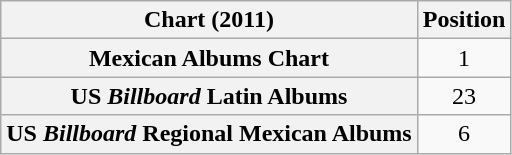<table class="wikitable sortable plainrowheaders">
<tr>
<th scope="col">Chart (2011)</th>
<th scope="col">Position</th>
</tr>
<tr>
<th scope="row">Mexican Albums Chart</th>
<td style="text-align: center;">1</td>
</tr>
<tr>
<th scope="row">US <em>Billboard</em> Latin Albums</th>
<td style="text-align: center;">23</td>
</tr>
<tr>
<th scope="row">US <em>Billboard</em> Regional Mexican Albums</th>
<td style="text-align: center;">6</td>
</tr>
</table>
